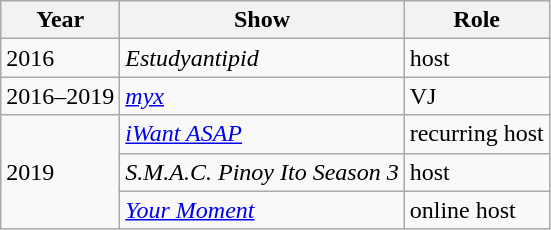<table class="wikitable">
<tr>
<th>Year</th>
<th>Show</th>
<th>Role</th>
</tr>
<tr>
<td>2016</td>
<td><em>Estudyantipid</em></td>
<td>host</td>
</tr>
<tr>
<td>2016–2019</td>
<td><em><a href='#'>myx</a></em></td>
<td>VJ</td>
</tr>
<tr>
<td rowspan=3>2019</td>
<td><em><a href='#'>iWant ASAP</a></em></td>
<td>recurring host</td>
</tr>
<tr>
<td><em>S.M.A.C. Pinoy Ito Season 3</em></td>
<td>host</td>
</tr>
<tr>
<td><em><a href='#'>Your Moment</a></em></td>
<td>online host</td>
</tr>
</table>
